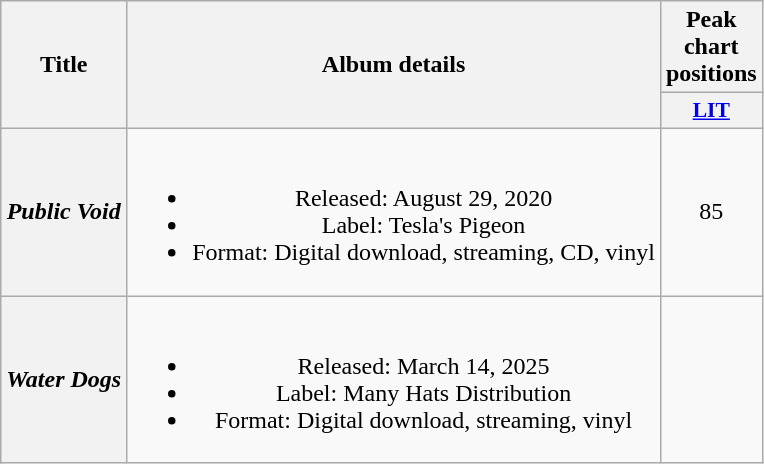<table class="wikitable plainrowheaders" style="text-align:center">
<tr>
<th scope="col" rowspan="2">Title</th>
<th scope="col" rowspan="2">Album details</th>
<th scope="col" colspan="1">Peak chart positions</th>
</tr>
<tr>
<th scope="col" style="width:2.5em;font-size:90%;"><a href='#'>LIT</a><br></th>
</tr>
<tr>
<th scope="row"><em>Public Void</em></th>
<td><br><ul><li>Released: August 29, 2020</li><li>Label: Tesla's Pigeon</li><li>Format: Digital download, streaming, CD, vinyl</li></ul></td>
<td>85</td>
</tr>
<tr>
<th scope="row"><em>Water Dogs</em></th>
<td><br><ul><li>Released: March 14, 2025</li><li>Label: Many Hats Distribution</li><li>Format: Digital download, streaming, vinyl</li></ul></td>
</tr>
</table>
